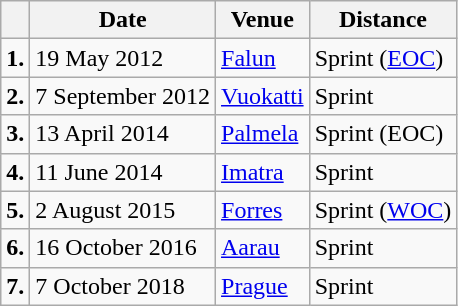<table class="wikitable">
<tr>
<th></th>
<th>Date</th>
<th>Venue</th>
<th>Distance</th>
</tr>
<tr>
<td align=center><strong>1.</strong></td>
<td>19 May 2012</td>
<td> <a href='#'>Falun</a></td>
<td>Sprint (<a href='#'>EOC</a>)</td>
</tr>
<tr>
<td align=center><strong>2.</strong></td>
<td>7 September 2012</td>
<td> <a href='#'>Vuokatti</a></td>
<td>Sprint</td>
</tr>
<tr>
<td align=center><strong>3.</strong></td>
<td>13 April 2014</td>
<td> <a href='#'>Palmela</a></td>
<td>Sprint (EOC)</td>
</tr>
<tr>
<td align=center><strong>4.</strong></td>
<td>11 June 2014</td>
<td> <a href='#'>Imatra</a></td>
<td>Sprint</td>
</tr>
<tr>
<td align=center><strong>5.</strong></td>
<td>2 August 2015</td>
<td> <a href='#'>Forres</a></td>
<td>Sprint (<a href='#'>WOC</a>)</td>
</tr>
<tr>
<td align=center><strong>6.</strong></td>
<td>16 October 2016</td>
<td> <a href='#'>Aarau</a></td>
<td>Sprint</td>
</tr>
<tr>
<td align=center><strong>7.</strong></td>
<td>7 October 2018</td>
<td> <a href='#'>Prague</a></td>
<td>Sprint</td>
</tr>
</table>
